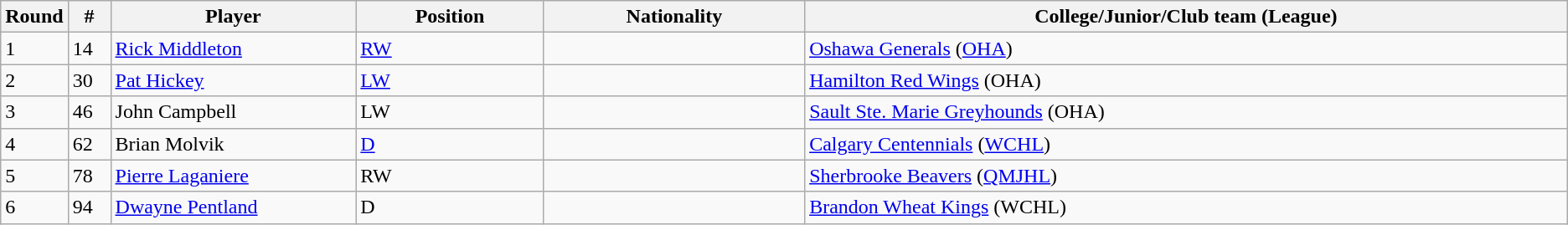<table class="wikitable">
<tr>
<th bgcolor="#DDDDFF" width="2.00%">Round</th>
<th bgcolor="#DDDDFF" width="2.75%">#</th>
<th bgcolor="#DDDDFF" width="16.0%">Player</th>
<th bgcolor="#DDDDFF" width="12.25%">Position</th>
<th bgcolor="#DDDDFF" width="17.0%">Nationality</th>
<th bgcolor="#DDDDFF" width="100.0%">College/Junior/Club team (League)</th>
</tr>
<tr>
<td>1</td>
<td>14</td>
<td><a href='#'>Rick Middleton</a></td>
<td><a href='#'>RW</a></td>
<td></td>
<td><a href='#'>Oshawa Generals</a> (<a href='#'>OHA</a>)</td>
</tr>
<tr>
<td>2</td>
<td>30</td>
<td><a href='#'>Pat Hickey</a></td>
<td><a href='#'>LW</a></td>
<td></td>
<td><a href='#'>Hamilton Red Wings</a> (OHA)</td>
</tr>
<tr>
<td>3</td>
<td>46</td>
<td>John Campbell</td>
<td>LW</td>
<td></td>
<td><a href='#'>Sault Ste. Marie Greyhounds</a> (OHA)</td>
</tr>
<tr>
<td>4</td>
<td>62</td>
<td>Brian Molvik</td>
<td><a href='#'>D</a></td>
<td></td>
<td><a href='#'>Calgary Centennials</a> (<a href='#'>WCHL</a>)</td>
</tr>
<tr>
<td>5</td>
<td>78</td>
<td><a href='#'>Pierre Laganiere</a></td>
<td>RW</td>
<td></td>
<td><a href='#'>Sherbrooke Beavers</a> (<a href='#'>QMJHL</a>)</td>
</tr>
<tr>
<td>6</td>
<td>94</td>
<td><a href='#'>Dwayne Pentland</a></td>
<td>D</td>
<td></td>
<td><a href='#'>Brandon Wheat Kings</a> (WCHL)</td>
</tr>
</table>
